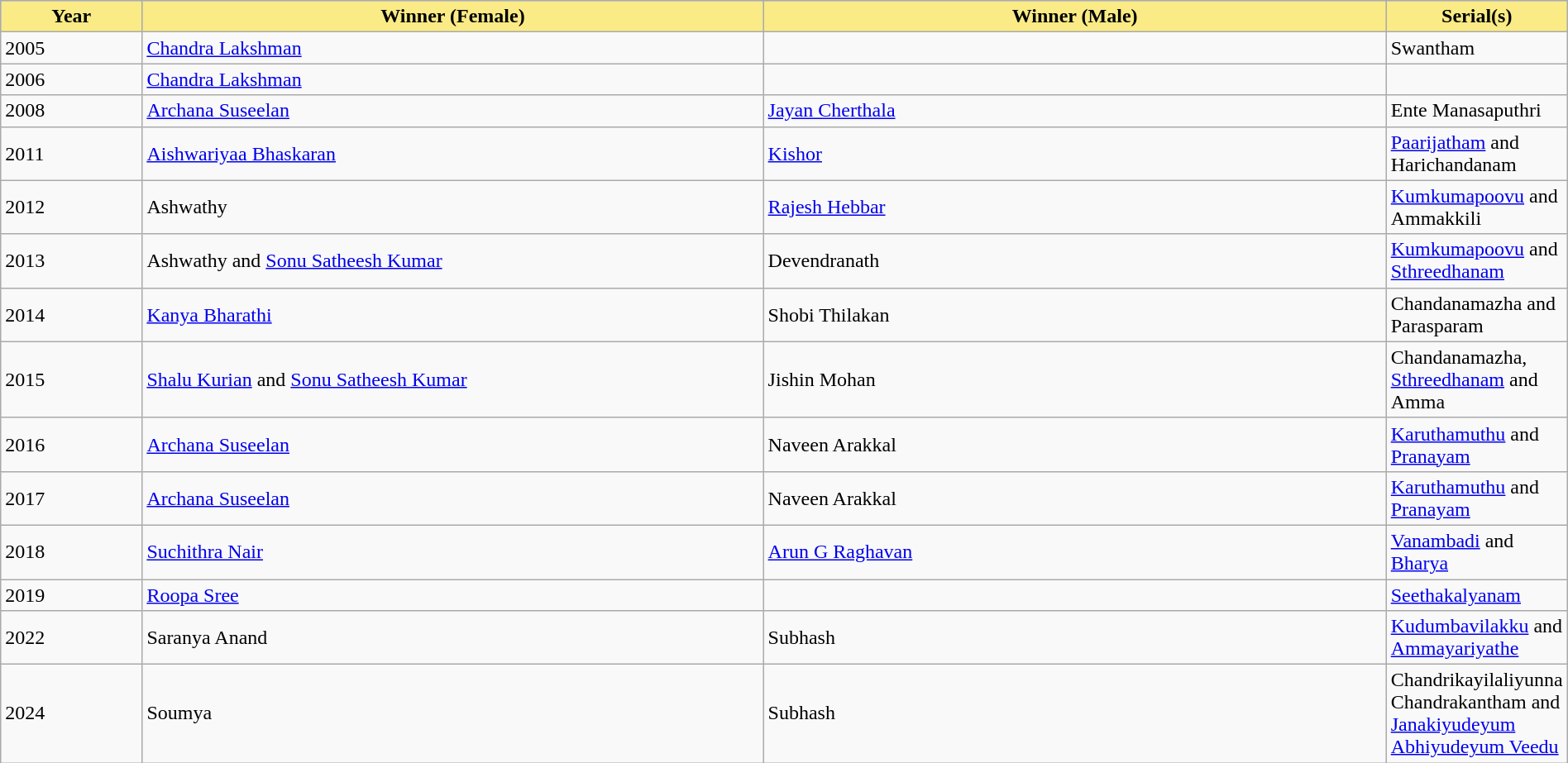<table class="wikitable" style="width:100%">
<tr bgcolor="#bebebe">
<th width="10%" style="background:#FAEB86">Year</th>
<th width="45%" style="background:#FAEB86">Winner (Female)</th>
<th width="45%" style="background:#FAEB86">Winner (Male)</th>
<th width="45%" style="background:#FAEB86">Serial(s)</th>
</tr>
<tr>
<td>2005</td>
<td><a href='#'>Chandra Lakshman</a></td>
<td></td>
<td>Swantham</td>
</tr>
<tr>
<td>2006</td>
<td><a href='#'>Chandra Lakshman</a></td>
<td></td>
<td></td>
</tr>
<tr>
<td>2008</td>
<td><a href='#'>Archana Suseelan</a></td>
<td><a href='#'>Jayan Cherthala</a></td>
<td>Ente Manasaputhri</td>
</tr>
<tr>
<td>2011</td>
<td><a href='#'>Aishwariyaa Bhaskaran</a></td>
<td><a href='#'>Kishor</a></td>
<td><a href='#'>Paarijatham</a> and Harichandanam</td>
</tr>
<tr>
<td>2012</td>
<td>Ashwathy</td>
<td><a href='#'>Rajesh Hebbar</a></td>
<td><a href='#'>Kumkumapoovu</a> and Ammakkili</td>
</tr>
<tr>
<td>2013</td>
<td>Ashwathy and <a href='#'>Sonu Satheesh Kumar</a></td>
<td>Devendranath</td>
<td><a href='#'>Kumkumapoovu</a> and <a href='#'>Sthreedhanam</a></td>
</tr>
<tr>
<td>2014</td>
<td><a href='#'>Kanya Bharathi</a></td>
<td>Shobi Thilakan</td>
<td>Chandanamazha and Parasparam</td>
</tr>
<tr>
<td>2015</td>
<td><a href='#'>Shalu Kurian</a> and <a href='#'>Sonu Satheesh Kumar</a></td>
<td>Jishin Mohan</td>
<td>Chandanamazha, <a href='#'>Sthreedhanam</a> and Amma</td>
</tr>
<tr>
<td>2016</td>
<td><a href='#'>Archana Suseelan</a></td>
<td>Naveen Arakkal</td>
<td><a href='#'>Karuthamuthu</a> and <a href='#'>Pranayam</a></td>
</tr>
<tr>
<td>2017</td>
<td><a href='#'>Archana Suseelan</a></td>
<td>Naveen Arakkal</td>
<td><a href='#'>Karuthamuthu</a> and <a href='#'>Pranayam</a></td>
</tr>
<tr>
<td>2018</td>
<td><a href='#'>Suchithra Nair</a></td>
<td><a href='#'>Arun G Raghavan</a></td>
<td><a href='#'>Vanambadi</a> and <a href='#'>Bharya</a></td>
</tr>
<tr>
<td>2019</td>
<td><a href='#'>Roopa Sree</a></td>
<td></td>
<td><a href='#'>Seethakalyanam</a></td>
</tr>
<tr>
<td>2022</td>
<td>Saranya Anand</td>
<td>Subhash</td>
<td><a href='#'>Kudumbavilakku</a> and <a href='#'>Ammayariyathe</a></td>
</tr>
<tr>
<td>2024</td>
<td>Soumya</td>
<td>Subhash</td>
<td>Chandrikayilaliyunna Chandrakantham and <a href='#'>Janakiyudeyum Abhiyudeyum Veedu</a></td>
</tr>
</table>
